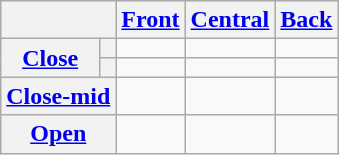<table class="wikitable" style="text-align: center;">
<tr bgcolor="#FFDEAD">
<th colspan="2"></th>
<th><a href='#'>Front</a></th>
<th><a href='#'>Central</a></th>
<th><a href='#'>Back</a></th>
</tr>
<tr>
<th bgcolor="#FFDEAD" rowspan="2"><a href='#'>Close</a></th>
<th bgcolor="#FFDEAD"></th>
<td></td>
<td></td>
<td></td>
</tr>
<tr>
<th bgcolor="#FFDEAD"></th>
<td></td>
<td></td>
<td></td>
</tr>
<tr>
<th bgcolor="#FFDEAD" colspan="2"><a href='#'>Close-mid</a></th>
<td></td>
<td></td>
<td></td>
</tr>
<tr>
<th bgcolor="#FFDEAD" colspan="2"><a href='#'>Open</a></th>
<td></td>
<td></td>
<td></td>
</tr>
</table>
